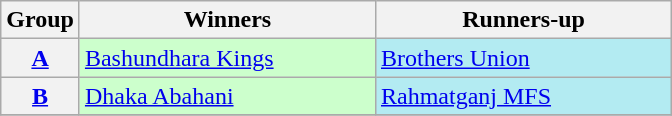<table class="wikitable">
<tr>
<th>Group</th>
<th width=190>Winners</th>
<th width=190>Runners-up</th>
</tr>
<tr>
<th><a href='#'>A</a></th>
<td bgcolor=#ccffcc><a href='#'>Bashundhara Kings</a></td>
<td bgcolor=#b3ebf2><a href='#'>Brothers Union</a></td>
</tr>
<tr>
<th><a href='#'>B</a></th>
<td bgcolor=#ccffcc><a href='#'>Dhaka Abahani</a></td>
<td bgcolor=#b3ebf2><a href='#'>Rahmatganj MFS</a></td>
</tr>
<tr>
</tr>
</table>
